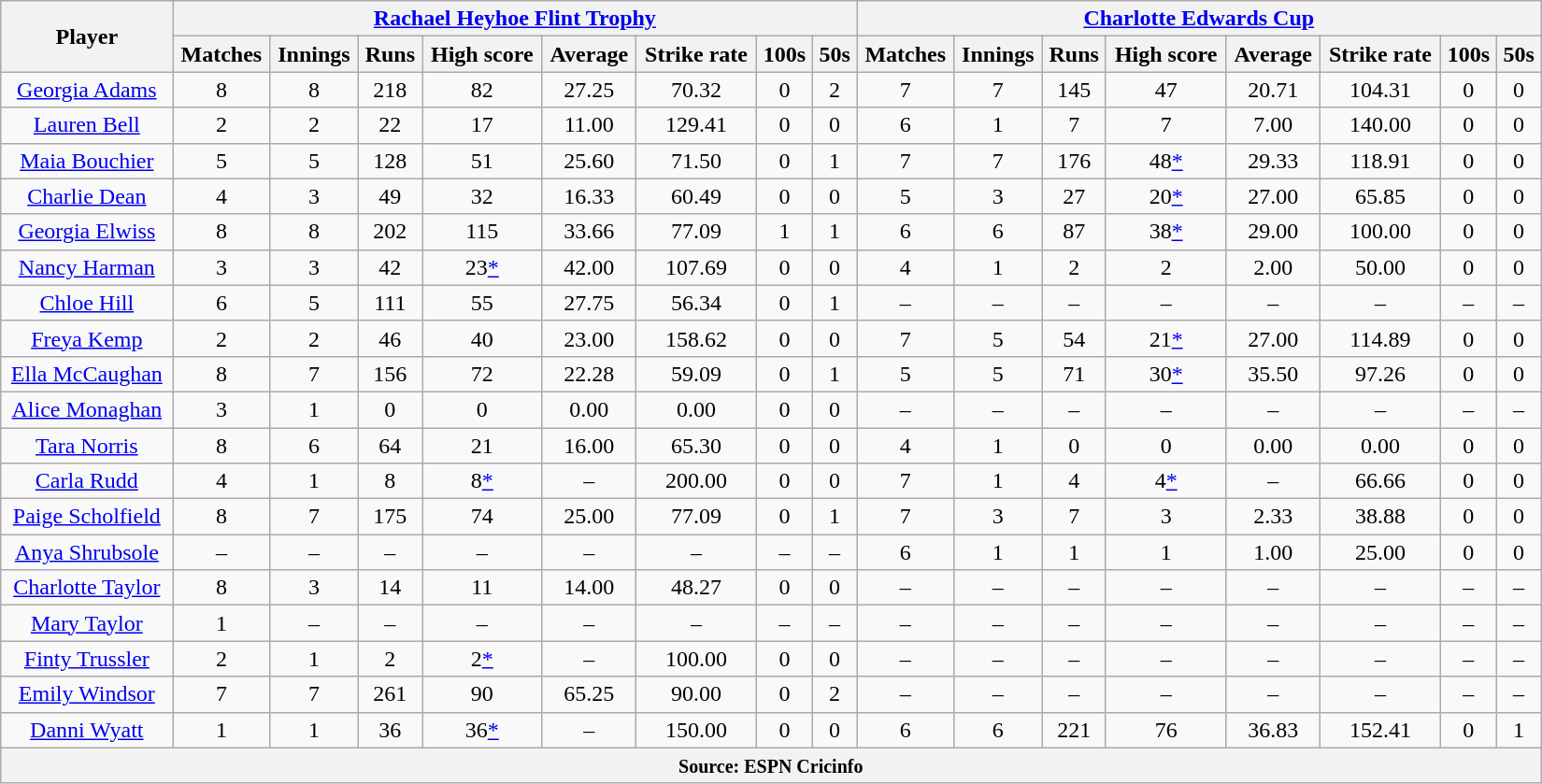<table class="wikitable" style="text-align:center; width:87%;">
<tr>
<th rowspan=2>Player</th>
<th colspan=8><a href='#'>Rachael Heyhoe Flint Trophy</a></th>
<th colspan=8><a href='#'>Charlotte Edwards Cup</a></th>
</tr>
<tr>
<th>Matches</th>
<th>Innings</th>
<th>Runs</th>
<th>High score</th>
<th>Average</th>
<th>Strike rate</th>
<th>100s</th>
<th>50s</th>
<th>Matches</th>
<th>Innings</th>
<th>Runs</th>
<th>High score</th>
<th>Average</th>
<th>Strike rate</th>
<th>100s</th>
<th>50s</th>
</tr>
<tr>
<td><a href='#'>Georgia Adams</a></td>
<td>8</td>
<td>8</td>
<td>218</td>
<td>82</td>
<td>27.25</td>
<td>70.32</td>
<td>0</td>
<td>2</td>
<td>7</td>
<td>7</td>
<td>145</td>
<td>47</td>
<td>20.71</td>
<td>104.31</td>
<td>0</td>
<td>0</td>
</tr>
<tr>
<td><a href='#'>Lauren Bell</a></td>
<td>2</td>
<td>2</td>
<td>22</td>
<td>17</td>
<td>11.00</td>
<td>129.41</td>
<td>0</td>
<td>0</td>
<td>6</td>
<td>1</td>
<td>7</td>
<td>7</td>
<td>7.00</td>
<td>140.00</td>
<td>0</td>
<td>0</td>
</tr>
<tr>
<td><a href='#'>Maia Bouchier</a></td>
<td>5</td>
<td>5</td>
<td>128</td>
<td>51</td>
<td>25.60</td>
<td>71.50</td>
<td>0</td>
<td>1</td>
<td>7</td>
<td>7</td>
<td>176</td>
<td>48<a href='#'>*</a></td>
<td>29.33</td>
<td>118.91</td>
<td>0</td>
<td>0</td>
</tr>
<tr>
<td><a href='#'>Charlie Dean</a></td>
<td>4</td>
<td>3</td>
<td>49</td>
<td>32</td>
<td>16.33</td>
<td>60.49</td>
<td>0</td>
<td>0</td>
<td>5</td>
<td>3</td>
<td>27</td>
<td>20<a href='#'>*</a></td>
<td>27.00</td>
<td>65.85</td>
<td>0</td>
<td>0</td>
</tr>
<tr>
<td><a href='#'>Georgia Elwiss</a></td>
<td>8</td>
<td>8</td>
<td>202</td>
<td>115</td>
<td>33.66</td>
<td>77.09</td>
<td>1</td>
<td>1</td>
<td>6</td>
<td>6</td>
<td>87</td>
<td>38<a href='#'>*</a></td>
<td>29.00</td>
<td>100.00</td>
<td>0</td>
<td>0</td>
</tr>
<tr>
<td><a href='#'>Nancy Harman</a></td>
<td>3</td>
<td>3</td>
<td>42</td>
<td>23<a href='#'>*</a></td>
<td>42.00</td>
<td>107.69</td>
<td>0</td>
<td>0</td>
<td>4</td>
<td>1</td>
<td>2</td>
<td>2</td>
<td>2.00</td>
<td>50.00</td>
<td>0</td>
<td>0</td>
</tr>
<tr>
<td><a href='#'>Chloe Hill</a></td>
<td>6</td>
<td>5</td>
<td>111</td>
<td>55</td>
<td>27.75</td>
<td>56.34</td>
<td>0</td>
<td>1</td>
<td>–</td>
<td>–</td>
<td>–</td>
<td>–</td>
<td>–</td>
<td>–</td>
<td>–</td>
<td>–</td>
</tr>
<tr>
<td><a href='#'>Freya Kemp</a></td>
<td>2</td>
<td>2</td>
<td>46</td>
<td>40</td>
<td>23.00</td>
<td>158.62</td>
<td>0</td>
<td>0</td>
<td>7</td>
<td>5</td>
<td>54</td>
<td>21<a href='#'>*</a></td>
<td>27.00</td>
<td>114.89</td>
<td>0</td>
<td>0</td>
</tr>
<tr>
<td><a href='#'>Ella McCaughan</a></td>
<td>8</td>
<td>7</td>
<td>156</td>
<td>72</td>
<td>22.28</td>
<td>59.09</td>
<td>0</td>
<td>1</td>
<td>5</td>
<td>5</td>
<td>71</td>
<td>30<a href='#'>*</a></td>
<td>35.50</td>
<td>97.26</td>
<td>0</td>
<td>0</td>
</tr>
<tr>
<td><a href='#'>Alice Monaghan</a></td>
<td>3</td>
<td>1</td>
<td>0</td>
<td>0</td>
<td>0.00</td>
<td>0.00</td>
<td>0</td>
<td>0</td>
<td>–</td>
<td>–</td>
<td>–</td>
<td>–</td>
<td>–</td>
<td>–</td>
<td>–</td>
<td>–</td>
</tr>
<tr>
<td><a href='#'>Tara Norris</a></td>
<td>8</td>
<td>6</td>
<td>64</td>
<td>21</td>
<td>16.00</td>
<td>65.30</td>
<td>0</td>
<td>0</td>
<td>4</td>
<td>1</td>
<td>0</td>
<td>0</td>
<td>0.00</td>
<td>0.00</td>
<td>0</td>
<td>0</td>
</tr>
<tr>
<td><a href='#'>Carla Rudd</a></td>
<td>4</td>
<td>1</td>
<td>8</td>
<td>8<a href='#'>*</a></td>
<td>–</td>
<td>200.00</td>
<td>0</td>
<td>0</td>
<td>7</td>
<td>1</td>
<td>4</td>
<td>4<a href='#'>*</a></td>
<td>–</td>
<td>66.66</td>
<td>0</td>
<td>0</td>
</tr>
<tr>
<td><a href='#'>Paige Scholfield</a></td>
<td>8</td>
<td>7</td>
<td>175</td>
<td>74</td>
<td>25.00</td>
<td>77.09</td>
<td>0</td>
<td>1</td>
<td>7</td>
<td>3</td>
<td>7</td>
<td>3</td>
<td>2.33</td>
<td>38.88</td>
<td>0</td>
<td>0</td>
</tr>
<tr>
<td><a href='#'>Anya Shrubsole</a></td>
<td>–</td>
<td>–</td>
<td>–</td>
<td>–</td>
<td>–</td>
<td>–</td>
<td>–</td>
<td>–</td>
<td>6</td>
<td>1</td>
<td>1</td>
<td>1</td>
<td>1.00</td>
<td>25.00</td>
<td>0</td>
<td>0</td>
</tr>
<tr>
<td><a href='#'>Charlotte Taylor</a></td>
<td>8</td>
<td>3</td>
<td>14</td>
<td>11</td>
<td>14.00</td>
<td>48.27</td>
<td>0</td>
<td>0</td>
<td>–</td>
<td>–</td>
<td>–</td>
<td>–</td>
<td>–</td>
<td>–</td>
<td>–</td>
<td>–</td>
</tr>
<tr>
<td><a href='#'>Mary Taylor</a></td>
<td>1</td>
<td>–</td>
<td>–</td>
<td>–</td>
<td>–</td>
<td>–</td>
<td>–</td>
<td>–</td>
<td>–</td>
<td>–</td>
<td>–</td>
<td>–</td>
<td>–</td>
<td>–</td>
<td>–</td>
<td>–</td>
</tr>
<tr>
<td><a href='#'>Finty Trussler</a></td>
<td>2</td>
<td>1</td>
<td>2</td>
<td>2<a href='#'>*</a></td>
<td>–</td>
<td>100.00</td>
<td>0</td>
<td>0</td>
<td>–</td>
<td>–</td>
<td>–</td>
<td>–</td>
<td>–</td>
<td>–</td>
<td>–</td>
<td>–</td>
</tr>
<tr>
<td><a href='#'>Emily Windsor</a></td>
<td>7</td>
<td>7</td>
<td>261</td>
<td>90</td>
<td>65.25</td>
<td>90.00</td>
<td>0</td>
<td>2</td>
<td>–</td>
<td>–</td>
<td>–</td>
<td>–</td>
<td>–</td>
<td>–</td>
<td>–</td>
<td>–</td>
</tr>
<tr>
<td><a href='#'>Danni Wyatt</a></td>
<td>1</td>
<td>1</td>
<td>36</td>
<td>36<a href='#'>*</a></td>
<td>–</td>
<td>150.00</td>
<td>0</td>
<td>0</td>
<td>6</td>
<td>6</td>
<td>221</td>
<td>76</td>
<td>36.83</td>
<td>152.41</td>
<td>0</td>
<td>1</td>
</tr>
<tr>
<th colspan="17"><small>Source: ESPN Cricinfo</small></th>
</tr>
</table>
